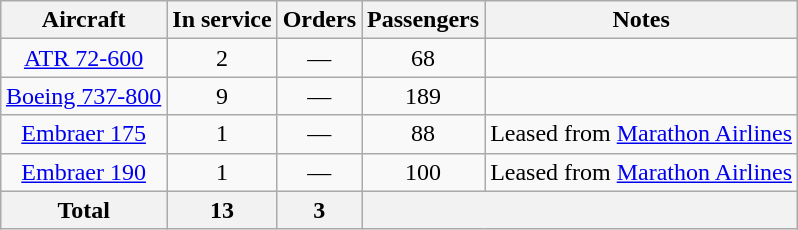<table class="wikitable" style="margin:1em auto; border-collapse:collapse;text-align:center">
<tr>
<th>Aircraft</th>
<th>In service</th>
<th>Orders</th>
<th>Passengers</th>
<th>Notes</th>
</tr>
<tr>
<td><a href='#'>ATR 72-600</a></td>
<td>2</td>
<td>—</td>
<td>68</td>
<td></td>
</tr>
<tr>
<td><a href='#'>Boeing 737-800</a></td>
<td>9</td>
<td>—</td>
<td>189</td>
<td></td>
</tr>
<tr>
<td><a href='#'>Embraer 175</a></td>
<td>1</td>
<td>—</td>
<td>88</td>
<td>Leased from <a href='#'>Marathon Airlines</a></td>
</tr>
<tr>
<td><a href='#'>Embraer 190</a></td>
<td>1</td>
<td>—</td>
<td>100</td>
<td>Leased from <a href='#'>Marathon Airlines</a></td>
</tr>
<tr>
<th>Total</th>
<th>13</th>
<th>3</th>
<th colspan="2"></th>
</tr>
</table>
